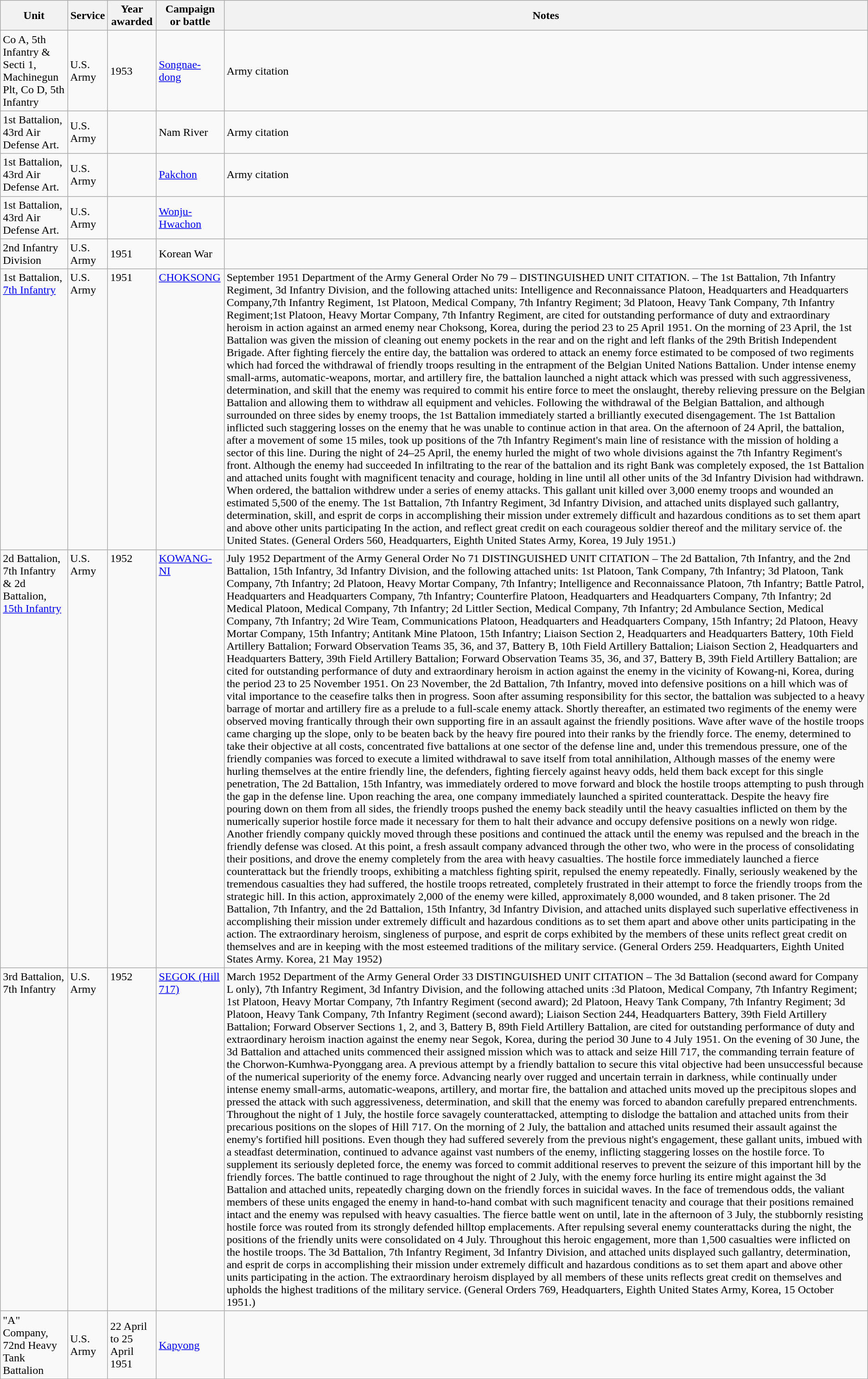<table class="wikitable sortable mw-collapsible mw-collapsed" align="left">
<tr>
<th>Unit</th>
<th>Service</th>
<th>Year awarded</th>
<th>Campaign or battle</th>
<th>Notes</th>
</tr>
<tr>
<td>Co A, 5th Infantry & Secti 1, Machinegun Plt, Co D, 5th Infantry</td>
<td>U.S. Army</td>
<td>1953</td>
<td><a href='#'>Songnae-dong</a></td>
<td>Army citation</td>
</tr>
<tr>
<td>1st Battalion, 43rd Air Defense Art.</td>
<td>U.S. Army</td>
<td></td>
<td>Nam River</td>
<td>Army citation</td>
</tr>
<tr>
<td>1st Battalion, 43rd Air Defense Art.</td>
<td>U.S. Army</td>
<td></td>
<td><a href='#'>Pakchon</a></td>
<td>Army citation</td>
</tr>
<tr>
<td>1st Battalion, 43rd Air Defense Art.</td>
<td>U.S. Army</td>
<td></td>
<td><a href='#'>Wonju-Hwachon</a></td>
<td></td>
</tr>
<tr>
<td>2nd Infantry Division</td>
<td>U.S. Army</td>
<td>1951</td>
<td>Korean War</td>
<td></td>
</tr>
<tr>
<td valign="top">1st Battalion, <a href='#'>7th Infantry</a></td>
<td valign="top">U.S. Army</td>
<td valign="top">1951</td>
<td valign="top"><a href='#'>CHOKSONG</a></td>
<td valign="top">September 1951 Department of the Army General Order No 79 – DISTINGUISHED UNIT CITATION. – The 1st Battalion, 7th Infantry Regiment, 3d Infantry Division, and the following attached units: Intelligence and Reconnaissance Platoon, Headquarters and Headquarters Company,7th Infantry Regiment, 1st Platoon, Medical Company, 7th Infantry Regiment; 3d Platoon, Heavy Tank Company, 7th Infantry Regiment;1st Platoon, Heavy Mortar Company, 7th Infantry Regiment, are cited for outstanding performance of duty and extraordinary heroism in action against an armed enemy near Choksong, Korea, during the period 23 to 25 April 1951.  On the morning of 23 April, the 1st Battalion was given the mission of cleaning out enemy pockets in the rear and on the right and left flanks of the 29th British Independent Brigade.  After fighting fiercely the entire day, the battalion was ordered to attack an enemy force estimated to be composed of two regiments which had forced the withdrawal of friendly troops resulting in the entrapment of the Belgian United Nations Battalion.  Under intense enemy small-arms, automatic-weapons, mortar, and artillery fire, the battalion launched a night attack which was pressed with such aggressiveness, determination, and skill that the enemy was required to commit his entire force to meet the onslaught, thereby relieving pressure on the Belgian Battalion and allowing them to withdraw all equipment and vehicles. Following the withdrawal of the Belgian Battalion, and although surrounded on three sides by enemy troops, the 1st Battalion immediately started a brilliantly executed disengagement. The 1st Battalion inflicted such staggering losses on the enemy that he was unable to continue action in that area. On the afternoon of 24 April, the battalion, after a movement of some 15 miles, took up positions of the 7th Infantry Regiment's main line of resistance with the mission of holding a sector of this line. During the night of 24–25 April, the enemy hurled the might of two whole divisions against the 7th Infantry Regiment's front. Although the enemy had succeeded In infiltrating to the rear of the battalion and its right Bank was completely exposed, the 1st Battalion and attached units fought with magnificent tenacity and courage, holding in line until all other units of the 3d Infantry Division had withdrawn. When ordered, the battalion withdrew under a series of enemy attacks. This gallant unit killed over 3,000 enemy troops and wounded an estimated 5,500 of the enemy. The 1st Battalion, 7th Infantry Regiment, 3d Infantry Division, and attached units displayed such gallantry, determination, skill, and esprit de corps in accomplishing their mission under extremely difficult and hazardous conditions as to set them apart and above other units participating In the action, and reflect great credit on each courageous soldier thereof and the military service of. the United States. (General Orders 560, Headquarters, Eighth United States Army, Korea, 19 July 1951.)</td>
</tr>
<tr>
<td valign="top">2d Battalion, 7th Infantry & 2d Battalion, <a href='#'>15th Infantry</a></td>
<td valign="top">U.S. Army</td>
<td valign="top">1952</td>
<td valign="top"><a href='#'>KOWANG-NI</a></td>
<td valign="top">July 1952 Department of the Army General Order No 71 DISTINGUISHED UNIT CITATION – The 2d Battalion, 7th Infantry, and the 2nd Battalion, 15th Infantry, 3d Infantry Division, and the following attached units: 1st Platoon, Tank Company, 7th Infantry; 3d Platoon, Tank Company, 7th Infantry; 2d Platoon, Heavy Mortar Company, 7th Infantry; Intelligence and Reconnaissance Platoon, 7th Infantry; Battle Patrol, Headquarters and Headquarters Company, 7th Infantry; Counterfire Platoon, Headquarters and Headquarters Company, 7th Infantry; 2d Medical Platoon, Medical Company, 7th Infantry; 2d Littler Section, Medical Company, 7th Infantry; 2d Ambulance Section, Medical Company, 7th Infantry; 2d Wire Team, Communications Platoon, Headquarters and Headquarters Company, 15th Infantry; 2d Platoon, Heavy Mortar Company, 15th Infantry; Antitank Mine Platoon, 15th Infantry; Liaison Section 2, Headquarters and Headquarters Battery, 10th Field Artillery Battalion; Forward Observation Teams 35, 36, and 37, Battery B, 10th Field Artillery Battalion; Liaison Section 2, Headquarters and Headquarters Battery, 39th Field Artillery Battalion; Forward Observation Teams 35, 36, and 37, Battery B, 39th Field Artillery Battalion; are cited for outstanding performance of duty and extraordinary heroism in action against the enemy in the vicinity of Kowang-ni, Korea, during the period 23 to 25 November 1951. On 23 November, the 2d Battalion, 7th Infantry, moved into defensive positions on a hill which was of vital importance to the ceasefire talks then in progress. Soon after assuming responsibility for this sector, the battalion was subjected to a heavy barrage of mortar and artillery fire as a prelude to a full-scale enemy attack. Shortly thereafter, an estimated two regiments of the enemy were observed moving frantically through their own supporting fire in an assault against the friendly positions. Wave after wave of the hostile troops came charging up the slope, only to be beaten back by the heavy fire poured into their ranks by the friendly force. The enemy, determined to take their objective at all costs, concentrated five battalions at one sector of the defense line and, under this tremendous pressure, one of the friendly companies was forced to execute a limited withdrawal to save itself from total annihilation, Although masses of the enemy were hurling themselves at the entire friendly line, the defenders, fighting fiercely against heavy odds, held them back except for this single penetration, The 2d Battalion, 15th Infantry, was immediately ordered to move forward and block the hostile troops attempting to push through the gap in the defense line. Upon reaching the area, one company immediately launched a spirited counterattack. Despite the heavy fire pouring down on them from all sides, the friendly troops pushed the enemy back steadily until the heavy casualties inflicted on them by the numerically superior hostile force made it necessary for them to halt their advance and occupy defensive positions on a newly won ridge. Another friendly company quickly moved through these positions and continued the attack until the enemy was repulsed and the breach in the friendly defense was closed. At this point, a fresh assault company advanced through the other two, who were in the process of consolidating their positions, and drove the enemy completely from the area with heavy casualties. The hostile force immediately launched a fierce counterattack but the friendly troops, exhibiting a matchless fighting spirit, repulsed the enemy repeatedly. Finally, seriously weakened by the tremendous casualties they had suffered, the hostile troops retreated, completely frustrated in their attempt to force the friendly troops from the strategic hill.  In this action, approximately 2,000 of the enemy were killed, approximately 8,000 wounded, and 8 taken prisoner. The 2d Battalion, 7th Infantry, and the 2d Battalion, 15th Infantry, 3d Infantry Division, and attached units displayed such superlative effectiveness in accomplishing their mission under extremely difficult and hazardous conditions as to set them apart and above other units participating in the action. The extraordinary heroism, singleness of purpose, and esprit de corps exhibited by the members of these units reflect great credit on themselves and are in keeping with the most esteemed traditions of the military service. (General Orders 259. Headquarters, Eighth United States Army. Korea, 21 May 1952)</td>
</tr>
<tr>
<td valign="top">3rd Battalion, 7th Infantry</td>
<td valign="top">U.S. Army</td>
<td valign="top">1952</td>
<td valign="top"><a href='#'>SEGOK (Hill 717)</a></td>
<td valign="top">March 1952 Department of the Army General Order 33 DISTINGUISHED UNIT CITATION – The 3d Battalion (second award for Company L only), 7th Infantry Regiment, 3d Infantry Division, and the following attached units :3d Platoon, Medical Company, 7th Infantry Regiment; 1st Platoon, Heavy Mortar Company, 7th Infantry Regiment (second award); 2d Platoon, Heavy Tank Company, 7th Infantry Regiment; 3d Platoon, Heavy Tank Company, 7th Infantry Regiment (second award); Liaison Section 244, Headquarters Battery, 39th Field Artillery Battalion; Forward Observer Sections 1, 2, and 3, Battery B, 89th Field Artillery Battalion, are cited for outstanding performance of duty and extraordinary heroism inaction against the enemy near Segok, Korea, during the period 30 June to 4 July 1951. On the evening of 30 June, the 3d Battalion and attached units commenced their assigned mission which was to attack and seize Hill 717, the commanding terrain feature of the Chorwon-Kumhwa-Pyonggang area. A previous attempt by a friendly battalion to secure this vital objective had been unsuccessful because of the numerical superiority of the enemy force. Advancing nearly  over rugged and uncertain terrain in darkness, while continually under intense enemy small-arms, automatic-weapons, artillery, and mortar fire, the battalion and attached units moved up the precipitous slopes and pressed the attack with such aggressiveness, determination, and skill that the enemy was forced to abandon carefully prepared entrenchments. Throughout the night of 1 July, the hostile force savagely counterattacked, attempting to dislodge the battalion and attached units from their precarious positions on the slopes of Hill 717. On the morning of 2 July, the battalion and attached units resumed their assault against the enemy's fortified hill positions. Even though they had suffered severely from the previous night's engagement, these gallant units, imbued with a steadfast determination, continued to advance against vast numbers of the enemy, inflicting staggering losses on the hostile force. To supplement its seriously depleted force, the enemy was forced to commit additional reserves to prevent the seizure of this important hill by the friendly forces. The battle continued to rage throughout the night of 2 July, with the enemy force hurling its entire might against the 3d Battalion and attached units, repeatedly charging down on the friendly forces in suicidal waves. In the face of tremendous odds, the valiant members of these units engaged the enemy in hand-to-hand combat with such magnificent tenacity and courage that their positions remained intact and the enemy was repulsed with heavy casualties. The fierce battle went on until, late in the afternoon of 3 July, the stubbornly resisting hostile force was routed from its strongly defended hilltop emplacements. After repulsing several enemy counterattacks during the night, the positions of the friendly units were consolidated on 4 July. Throughout this heroic engagement, more than 1,500 casualties were inflicted on the hostile troops. The 3d Battalion, 7th Infantry Regiment, 3d Infantry Division, and attached units displayed such gallantry, determination, and esprit de corps in accomplishing their mission under extremely difficult and hazardous conditions as to set them apart and above other units participating in the action. The extraordinary heroism displayed by all members of these units reflects great credit on themselves and upholds the highest traditions of the military service. (General Orders 769, Headquarters, Eighth United States Army, Korea, 15 October 1951.)</td>
</tr>
<tr>
<td>"A" Company, 72nd Heavy Tank Battalion</td>
<td>U.S. Army</td>
<td>22 April to 25 April 1951</td>
<td><a href='#'>Kapyong</a></td>
<td Army citation></td>
</tr>
</table>
